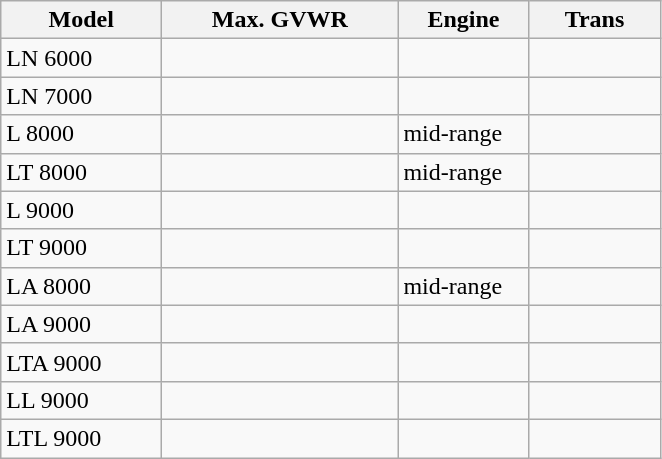<table class="wikitable">
<tr>
<th>Model</th>
<th>Max. GVWR</th>
<th>Engine</th>
<th>Trans</th>
</tr>
<tr>
<td style="width: 100px;">LN 6000</td>
<td style="width: 150px;"></td>
<td style="width: 80px;"></td>
<td style="width: 80px;"></td>
</tr>
<tr>
<td>LN 7000</td>
<td></td>
<td></td>
<td></td>
</tr>
<tr>
<td>L 8000</td>
<td></td>
<td>mid-range</td>
<td></td>
</tr>
<tr>
<td>LT 8000</td>
<td></td>
<td>mid-range</td>
<td></td>
</tr>
<tr>
<td>L 9000</td>
<td></td>
<td></td>
<td></td>
</tr>
<tr>
<td>LT 9000</td>
<td></td>
<td></td>
<td></td>
</tr>
<tr>
<td>LA 8000</td>
<td></td>
<td>mid-range</td>
<td></td>
</tr>
<tr>
<td>LA 9000</td>
<td></td>
<td></td>
<td></td>
</tr>
<tr>
<td>LTA 9000</td>
<td></td>
<td></td>
<td></td>
</tr>
<tr>
<td>LL 9000</td>
<td></td>
<td></td>
<td></td>
</tr>
<tr>
<td>LTL 9000</td>
<td></td>
<td></td>
<td></td>
</tr>
</table>
